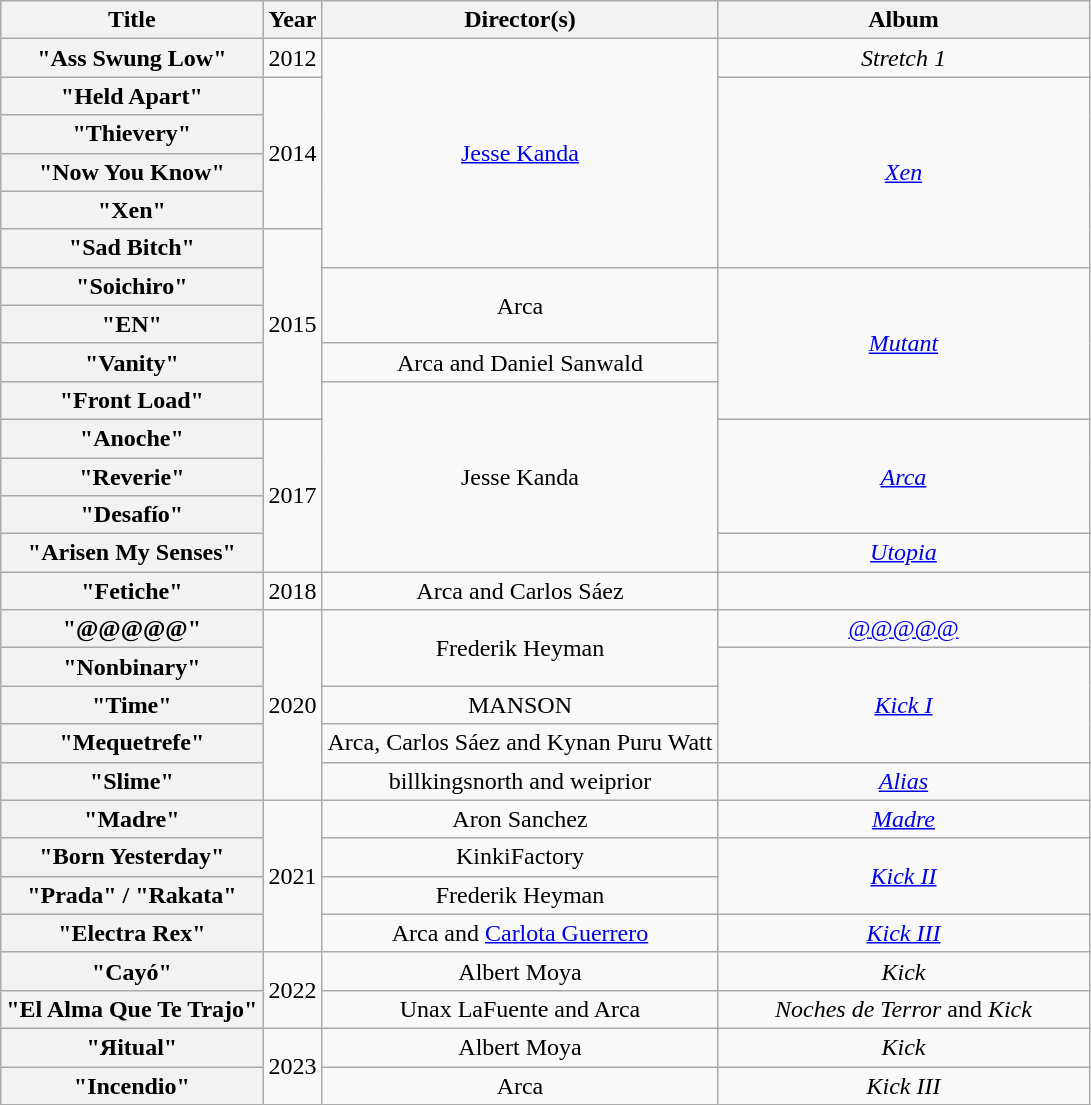<table class="wikitable plainrowheaders" style="text-align:center;">
<tr>
<th scope="col">Title</th>
<th scope="col">Year</th>
<th scope="col">Director(s)</th>
<th scope="col" style="width:15em;">Album</th>
</tr>
<tr>
<th scope="row">"Ass Swung Low"</th>
<td>2012</td>
<td rowspan="6"><a href='#'>Jesse Kanda</a></td>
<td><em>Stretch 1</em></td>
</tr>
<tr>
<th scope="row">"Held Apart"</th>
<td rowspan="4">2014</td>
<td rowspan="5"><em><a href='#'>Xen</a></em></td>
</tr>
<tr>
<th scope="row">"Thievery"</th>
</tr>
<tr>
<th scope="row">"Now You Know"</th>
</tr>
<tr>
<th scope="row">"Xen"</th>
</tr>
<tr>
<th scope="row">"Sad Bitch"</th>
<td rowspan="5">2015</td>
</tr>
<tr>
<th scope="row">"Soichiro"</th>
<td rowspan="2">Arca</td>
<td rowspan="4"><em><a href='#'>Mutant</a></em></td>
</tr>
<tr>
<th scope="row">"EN"</th>
</tr>
<tr>
<th scope="row">"Vanity"</th>
<td>Arca and Daniel Sanwald</td>
</tr>
<tr>
<th scope="row">"Front Load"</th>
<td rowspan="5">Jesse Kanda</td>
</tr>
<tr>
<th scope="row">"Anoche"</th>
<td rowspan="4">2017</td>
<td rowspan="3"><em><a href='#'>Arca</a></em></td>
</tr>
<tr>
<th scope="row">"Reverie"</th>
</tr>
<tr>
<th scope="row">"Desafío"</th>
</tr>
<tr>
<th scope="row">"Arisen My Senses"<br></th>
<td><em><a href='#'>Utopia</a></em></td>
</tr>
<tr>
<th scope="row">"Fetiche"</th>
<td>2018</td>
<td>Arca and Carlos Sáez</td>
<td></td>
</tr>
<tr>
<th scope="row">"@@@@@"</th>
<td rowspan="5">2020</td>
<td rowspan="2">Frederik Heyman</td>
<td><em><a href='#'>@@@@@</a></em></td>
</tr>
<tr>
<th scope="row">"Nonbinary"</th>
<td rowspan="3"><em><a href='#'>Kick I</a></em></td>
</tr>
<tr>
<th scope="row">"Time"</th>
<td>MANSON</td>
</tr>
<tr>
<th scope="row">"Mequetrefe"</th>
<td>Arca, Carlos Sáez and Kynan Puru Watt</td>
</tr>
<tr>
<th scope="row">"Slime"<br></th>
<td>billkingsnorth and weiprior</td>
<td><em><a href='#'>Alias</a></em></td>
</tr>
<tr>
<th scope="row">"Madre"<br></th>
<td rowspan="4">2021</td>
<td>Aron Sanchez</td>
<td><em><a href='#'>Madre</a></em></td>
</tr>
<tr>
<th scope="row">"Born Yesterday"<br></th>
<td>KinkiFactory</td>
<td rowspan="2"><em><a href='#'>Kick II</a></em></td>
</tr>
<tr>
<th scope="row">"Prada" / "Rakata"</th>
<td>Frederik Heyman</td>
</tr>
<tr>
<th scope="row">"Electra Rex"</th>
<td>Arca and <a href='#'>Carlota Guerrero</a></td>
<td><em><a href='#'>Kick III</a></em></td>
</tr>
<tr>
<th scope="row">"Cayó"</th>
<td rowspan="2">2022</td>
<td>Albert Moya</td>
<td><em>Kick</em></td>
</tr>
<tr>
<th scope="row">"El Alma Que Te Trajo"<br></th>
<td>Unax LaFuente and Arca</td>
<td><em>Noches de Terror</em> and <em>Kick</em></td>
</tr>
<tr>
<th scope="row">"Яitual"</th>
<td rowspan="2">2023</td>
<td>Albert Moya</td>
<td><em>Kick</em></td>
</tr>
<tr>
<th scope="row">"Incendio"</th>
<td>Arca</td>
<td><em>Kick III</em></td>
</tr>
</table>
